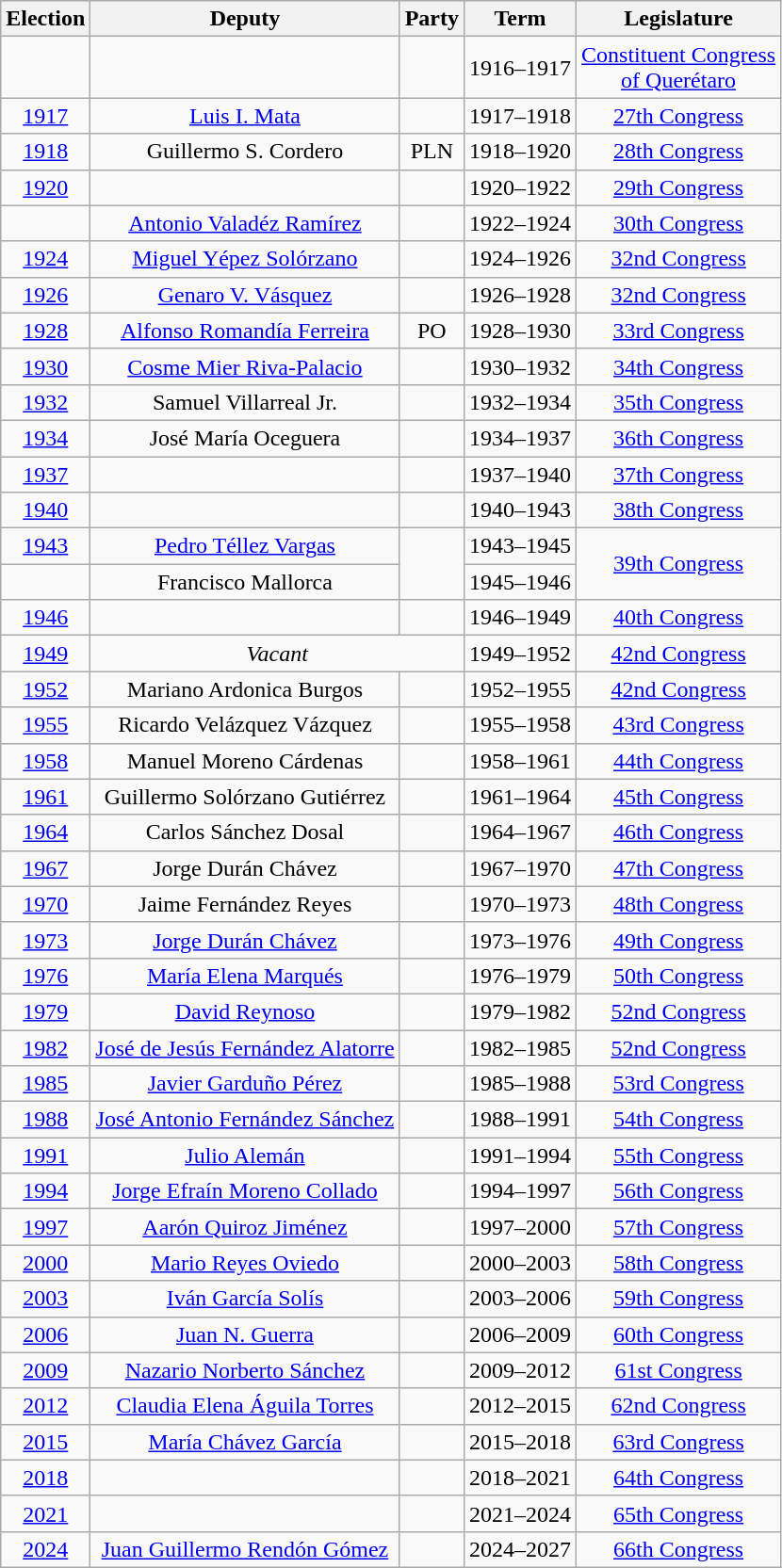<table class="wikitable sortable" style="text-align: center">
<tr>
<th>Election</th>
<th class="unsortable">Deputy</th>
<th class="unsortable">Party</th>
<th class="unsortable">Term</th>
<th class="unsortable">Legislature</th>
</tr>
<tr>
<td></td>
<td></td>
<td></td>
<td>1916–1917</td>
<td><a href='#'>Constituent Congress<br>of Querétaro</a></td>
</tr>
<tr>
<td><a href='#'>1917</a></td>
<td><a href='#'>Luis I. Mata</a></td>
<td></td>
<td>1917–1918</td>
<td><a href='#'>27th Congress</a></td>
</tr>
<tr>
<td><a href='#'>1918</a></td>
<td>Guillermo S. Cordero</td>
<td>PLN</td>
<td>1918–1920</td>
<td><a href='#'>28th Congress</a></td>
</tr>
<tr>
<td><a href='#'>1920</a></td>
<td></td>
<td></td>
<td>1920–1922</td>
<td><a href='#'>29th Congress</a></td>
</tr>
<tr>
<td></td>
<td><a href='#'>Antonio Valadéz Ramírez</a></td>
<td></td>
<td>1922–1924</td>
<td><a href='#'>30th Congress</a></td>
</tr>
<tr>
<td><a href='#'>1924</a></td>
<td><a href='#'>Miguel Yépez Solórzano</a></td>
<td></td>
<td>1924–1926</td>
<td><a href='#'>32nd Congress</a></td>
</tr>
<tr>
<td><a href='#'>1926</a></td>
<td><a href='#'>Genaro V. Vásquez</a></td>
<td></td>
<td>1926–1928</td>
<td><a href='#'>32nd Congress</a></td>
</tr>
<tr>
<td><a href='#'>1928</a></td>
<td><a href='#'>Alfonso Romandía Ferreira</a></td>
<td>PO</td>
<td>1928–1930</td>
<td><a href='#'>33rd Congress</a></td>
</tr>
<tr>
<td><a href='#'>1930</a></td>
<td><a href='#'>Cosme Mier Riva-Palacio</a></td>
<td></td>
<td>1930–1932</td>
<td><a href='#'>34th Congress</a></td>
</tr>
<tr>
<td><a href='#'>1932</a></td>
<td>Samuel Villarreal Jr.</td>
<td></td>
<td>1932–1934</td>
<td><a href='#'>35th Congress</a></td>
</tr>
<tr>
<td><a href='#'>1934</a></td>
<td>José María Oceguera</td>
<td></td>
<td>1934–1937</td>
<td><a href='#'>36th Congress</a></td>
</tr>
<tr>
<td><a href='#'>1937</a></td>
<td></td>
<td></td>
<td>1937–1940</td>
<td><a href='#'>37th Congress</a></td>
</tr>
<tr>
<td><a href='#'>1940</a></td>
<td></td>
<td></td>
<td>1940–1943</td>
<td><a href='#'>38th Congress</a></td>
</tr>
<tr>
<td><a href='#'>1943</a></td>
<td><a href='#'>Pedro Téllez Vargas</a></td>
<td rowspan=2></td>
<td>1943–1945</td>
<td rowspan=2><a href='#'>39th Congress</a></td>
</tr>
<tr>
<td></td>
<td>Francisco Mallorca</td>
<td>1945–1946</td>
</tr>
<tr>
<td><a href='#'>1946</a></td>
<td></td>
<td></td>
<td>1946–1949</td>
<td><a href='#'>40th Congress</a></td>
</tr>
<tr>
<td><a href='#'>1949</a></td>
<td colspan=2><em>Vacant</em></td>
<td>1949–1952</td>
<td><a href='#'>42nd Congress</a></td>
</tr>
<tr>
<td><a href='#'>1952</a></td>
<td>Mariano Ardonica Burgos</td>
<td></td>
<td>1952–1955</td>
<td><a href='#'>42nd Congress</a></td>
</tr>
<tr>
<td><a href='#'>1955</a></td>
<td>Ricardo Velázquez Vázquez</td>
<td></td>
<td>1955–1958</td>
<td><a href='#'>43rd Congress</a></td>
</tr>
<tr>
<td><a href='#'>1958</a></td>
<td>Manuel Moreno Cárdenas</td>
<td></td>
<td>1958–1961</td>
<td><a href='#'>44th Congress</a></td>
</tr>
<tr>
<td><a href='#'>1961</a></td>
<td>Guillermo Solórzano Gutiérrez</td>
<td></td>
<td>1961–1964</td>
<td><a href='#'>45th Congress</a></td>
</tr>
<tr>
<td><a href='#'>1964</a></td>
<td>Carlos Sánchez Dosal</td>
<td></td>
<td>1964–1967</td>
<td><a href='#'>46th Congress</a></td>
</tr>
<tr>
<td><a href='#'>1967</a></td>
<td>Jorge Durán Chávez</td>
<td></td>
<td>1967–1970</td>
<td><a href='#'>47th Congress</a></td>
</tr>
<tr>
<td><a href='#'>1970</a></td>
<td>Jaime Fernández Reyes</td>
<td></td>
<td>1970–1973</td>
<td><a href='#'>48th Congress</a></td>
</tr>
<tr>
<td><a href='#'>1973</a></td>
<td><a href='#'>Jorge Durán Chávez</a></td>
<td></td>
<td>1973–1976</td>
<td><a href='#'>49th Congress</a></td>
</tr>
<tr>
<td><a href='#'>1976</a></td>
<td><a href='#'>María Elena Marqués</a></td>
<td></td>
<td>1976–1979</td>
<td><a href='#'>50th Congress</a></td>
</tr>
<tr>
<td><a href='#'>1979</a></td>
<td><a href='#'>David Reynoso</a></td>
<td></td>
<td>1979–1982</td>
<td><a href='#'>52nd Congress</a></td>
</tr>
<tr>
<td><a href='#'>1982</a></td>
<td><a href='#'>José de Jesús Fernández Alatorre</a></td>
<td></td>
<td>1982–1985</td>
<td><a href='#'>52nd Congress</a></td>
</tr>
<tr>
<td><a href='#'>1985</a></td>
<td><a href='#'>Javier Garduño Pérez</a></td>
<td></td>
<td>1985–1988</td>
<td><a href='#'>53rd Congress</a></td>
</tr>
<tr>
<td><a href='#'>1988</a></td>
<td><a href='#'>José Antonio Fernández Sánchez</a></td>
<td></td>
<td>1988–1991</td>
<td><a href='#'>54th Congress</a></td>
</tr>
<tr>
<td><a href='#'>1991</a></td>
<td><a href='#'>Julio Alemán</a></td>
<td></td>
<td>1991–1994</td>
<td><a href='#'>55th Congress</a></td>
</tr>
<tr>
<td><a href='#'>1994</a></td>
<td><a href='#'>Jorge Efraín Moreno Collado</a></td>
<td></td>
<td>1994–1997</td>
<td><a href='#'>56th Congress</a></td>
</tr>
<tr>
<td><a href='#'>1997</a></td>
<td><a href='#'>Aarón Quiroz Jiménez</a></td>
<td></td>
<td>1997–2000</td>
<td><a href='#'>57th Congress</a></td>
</tr>
<tr>
<td><a href='#'>2000</a></td>
<td><a href='#'>Mario Reyes Oviedo</a></td>
<td></td>
<td>2000–2003</td>
<td><a href='#'>58th Congress</a></td>
</tr>
<tr>
<td><a href='#'>2003</a></td>
<td><a href='#'>Iván García Solís</a></td>
<td></td>
<td>2003–2006</td>
<td><a href='#'>59th Congress</a></td>
</tr>
<tr>
<td><a href='#'>2006</a></td>
<td><a href='#'>Juan N. Guerra</a></td>
<td></td>
<td>2006–2009</td>
<td><a href='#'>60th Congress</a></td>
</tr>
<tr>
<td><a href='#'>2009</a></td>
<td><a href='#'>Nazario Norberto Sánchez</a></td>
<td></td>
<td>2009–2012</td>
<td><a href='#'>61st Congress</a></td>
</tr>
<tr>
<td><a href='#'>2012</a></td>
<td><a href='#'>Claudia Elena Águila Torres</a></td>
<td></td>
<td>2012–2015</td>
<td><a href='#'>62nd Congress</a></td>
</tr>
<tr>
<td><a href='#'>2015</a></td>
<td><a href='#'>María Chávez García</a></td>
<td></td>
<td>2015–2018</td>
<td><a href='#'>63rd Congress</a></td>
</tr>
<tr>
<td><a href='#'>2018</a></td>
<td></td>
<td></td>
<td>2018–2021</td>
<td><a href='#'>64th Congress</a></td>
</tr>
<tr>
<td><a href='#'>2021</a></td>
<td></td>
<td></td>
<td>2021–2024</td>
<td><a href='#'>65th Congress</a></td>
</tr>
<tr>
<td><a href='#'>2024</a></td>
<td><a href='#'>Juan Guillermo Rendón Gómez</a></td>
<td></td>
<td>2024–2027</td>
<td><a href='#'>66th Congress</a></td>
</tr>
</table>
